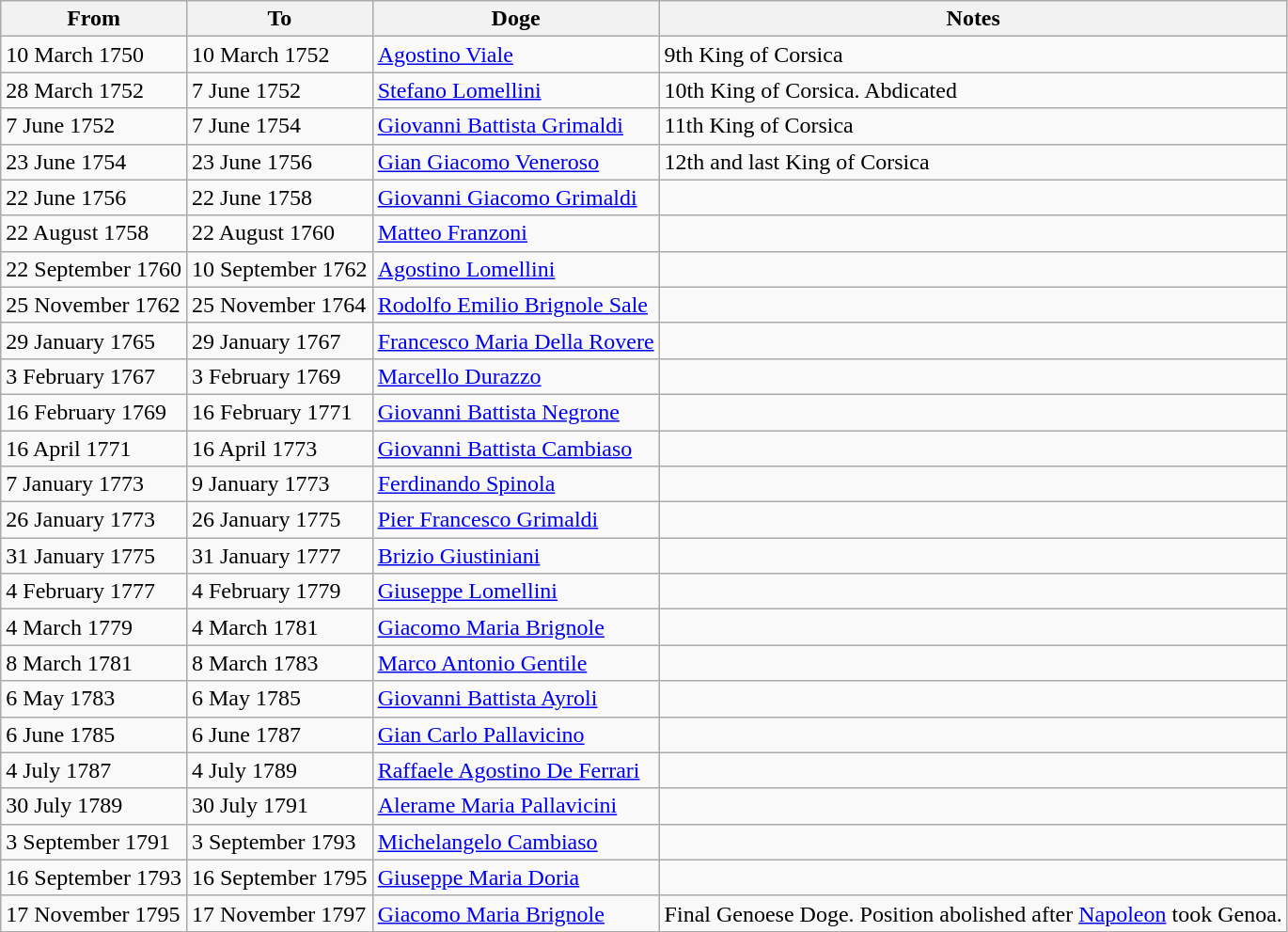<table class=wikitable>
<tr>
<th>From</th>
<th>To</th>
<th>Doge</th>
<th>Notes</th>
</tr>
<tr>
<td>10 March 1750</td>
<td>10 March 1752</td>
<td><a href='#'>Agostino Viale</a></td>
<td>9th King of Corsica</td>
</tr>
<tr>
<td>28 March 1752</td>
<td>7 June 1752</td>
<td><a href='#'>Stefano Lomellini</a></td>
<td>10th King of Corsica. Abdicated</td>
</tr>
<tr>
<td>7 June 1752</td>
<td>7 June 1754</td>
<td><a href='#'>Giovanni Battista Grimaldi</a></td>
<td>11th King of Corsica</td>
</tr>
<tr>
<td>23 June 1754</td>
<td>23 June 1756</td>
<td><a href='#'>Gian Giacomo Veneroso</a></td>
<td>12th and last King of Corsica</td>
</tr>
<tr>
<td>22 June 1756</td>
<td>22 June 1758</td>
<td><a href='#'>Giovanni Giacomo Grimaldi</a></td>
<td></td>
</tr>
<tr>
<td>22 August 1758</td>
<td>22 August 1760</td>
<td><a href='#'>Matteo Franzoni</a></td>
<td></td>
</tr>
<tr>
<td>22 September 1760</td>
<td>10 September 1762</td>
<td><a href='#'>Agostino Lomellini</a></td>
<td></td>
</tr>
<tr>
<td>25 November 1762</td>
<td>25 November 1764</td>
<td><a href='#'>Rodolfo Emilio Brignole Sale</a></td>
<td></td>
</tr>
<tr>
<td>29 January 1765</td>
<td>29 January 1767</td>
<td><a href='#'>Francesco Maria Della Rovere</a></td>
<td></td>
</tr>
<tr>
<td>3 February 1767</td>
<td>3 February 1769</td>
<td><a href='#'>Marcello Durazzo</a></td>
<td></td>
</tr>
<tr>
<td>16 February 1769</td>
<td>16 February 1771</td>
<td><a href='#'>Giovanni Battista Negrone</a></td>
<td></td>
</tr>
<tr>
<td>16 April 1771</td>
<td>16 April 1773</td>
<td><a href='#'>Giovanni Battista Cambiaso</a></td>
<td></td>
</tr>
<tr>
<td>7 January 1773</td>
<td>9 January 1773</td>
<td><a href='#'>Ferdinando Spinola</a></td>
<td></td>
</tr>
<tr>
<td>26 January 1773</td>
<td>26 January 1775</td>
<td><a href='#'>Pier Francesco Grimaldi</a></td>
<td></td>
</tr>
<tr>
<td>31 January 1775</td>
<td>31 January 1777</td>
<td><a href='#'>Brizio Giustiniani</a></td>
<td></td>
</tr>
<tr>
<td>4 February 1777</td>
<td>4 February 1779</td>
<td><a href='#'>Giuseppe Lomellini</a></td>
<td></td>
</tr>
<tr>
<td>4 March 1779</td>
<td>4 March 1781</td>
<td><a href='#'>Giacomo Maria Brignole</a></td>
<td></td>
</tr>
<tr>
<td>8 March 1781</td>
<td>8 March 1783</td>
<td><a href='#'>Marco Antonio Gentile</a></td>
<td></td>
</tr>
<tr>
<td>6 May 1783</td>
<td>6 May 1785</td>
<td><a href='#'>Giovanni Battista Ayroli</a></td>
<td></td>
</tr>
<tr>
<td>6 June 1785</td>
<td>6 June 1787</td>
<td><a href='#'>Gian Carlo Pallavicino</a></td>
<td></td>
</tr>
<tr>
<td>4 July 1787</td>
<td>4 July 1789</td>
<td><a href='#'>Raffaele Agostino De Ferrari</a></td>
<td></td>
</tr>
<tr>
<td>30 July 1789</td>
<td>30 July 1791</td>
<td><a href='#'>Alerame Maria Pallavicini</a></td>
<td></td>
</tr>
<tr>
<td>3 September 1791</td>
<td>3 September 1793</td>
<td><a href='#'>Michelangelo Cambiaso</a></td>
<td></td>
</tr>
<tr>
<td>16 September 1793</td>
<td>16 September 1795</td>
<td><a href='#'>Giuseppe Maria Doria</a></td>
<td></td>
</tr>
<tr>
<td>17 November 1795</td>
<td>17 November 1797</td>
<td><a href='#'>Giacomo Maria Brignole</a></td>
<td>Final Genoese Doge. Position abolished after <a href='#'>Napoleon</a> took Genoa.</td>
</tr>
</table>
